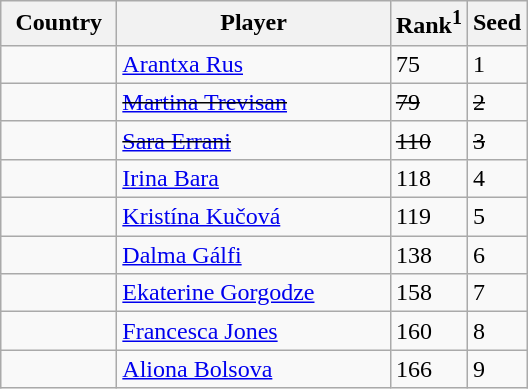<table class="sortable wikitable">
<tr>
<th width="70">Country</th>
<th width="175">Player</th>
<th>Rank<sup>1</sup></th>
<th>Seed</th>
</tr>
<tr>
<td></td>
<td><a href='#'>Arantxa Rus</a></td>
<td>75</td>
<td>1</td>
</tr>
<tr>
<td><s></s></td>
<td><s><a href='#'>Martina Trevisan</a></s></td>
<td><s>79</s></td>
<td><s>2</s></td>
</tr>
<tr>
<td><s></s></td>
<td><s><a href='#'>Sara Errani</a></s></td>
<td><s>110</s></td>
<td><s>3</s></td>
</tr>
<tr>
<td></td>
<td><a href='#'>Irina Bara</a></td>
<td>118</td>
<td>4</td>
</tr>
<tr>
<td></td>
<td><a href='#'>Kristína Kučová</a></td>
<td>119</td>
<td>5</td>
</tr>
<tr>
<td></td>
<td><a href='#'>Dalma Gálfi</a></td>
<td>138</td>
<td>6</td>
</tr>
<tr>
<td></td>
<td><a href='#'>Ekaterine Gorgodze</a></td>
<td>158</td>
<td>7</td>
</tr>
<tr>
<td></td>
<td><a href='#'>Francesca Jones</a></td>
<td>160</td>
<td>8</td>
</tr>
<tr>
<td></td>
<td><a href='#'>Aliona Bolsova</a></td>
<td>166</td>
<td>9</td>
</tr>
</table>
